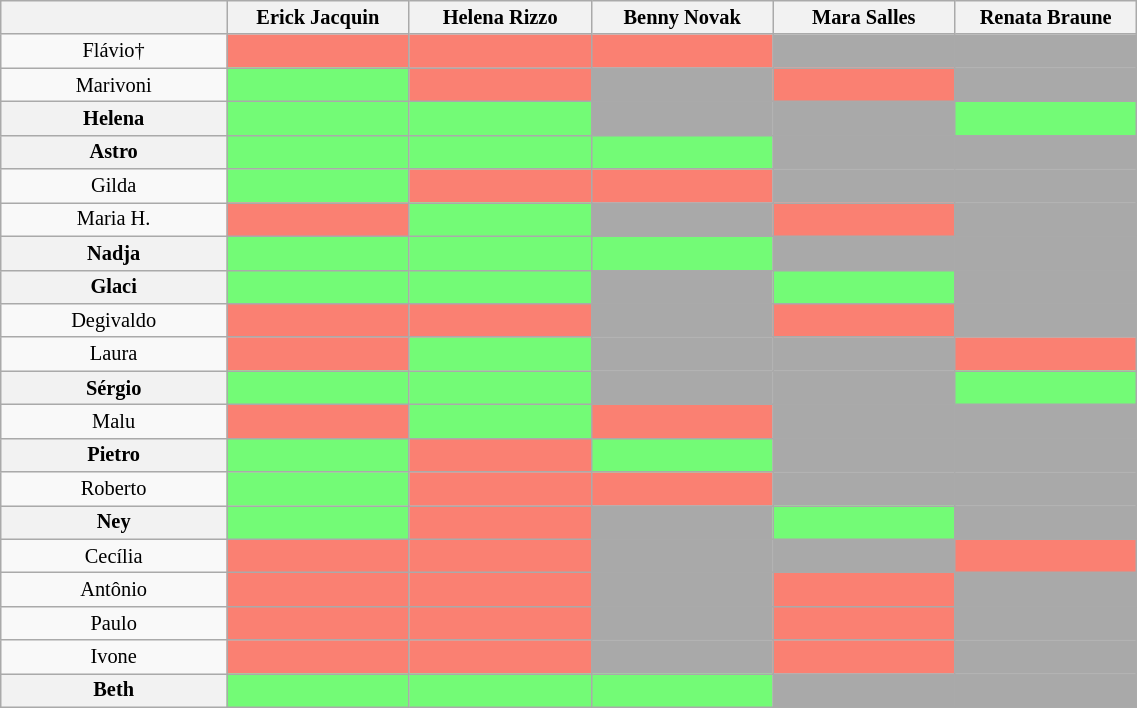<table class="wikitable sortable" style="text-align:center; font-size:85%; width:60%;">
<tr>
<th width="150px"></th>
<th width="120px">Erick Jacquin</th>
<th width="120px">Helena Rizzo</th>
<th width="120px">Benny Novak</th>
<th width="120px">Mara Salles</th>
<th width="120px">Renata Braune</th>
</tr>
<tr>
<td>Flávio†</td>
<td bgcolor="#fa8072"></td>
<td bgcolor="#fa8072"></td>
<td bgcolor="#fa8072"></td>
<td bgcolor=A9A9A9></td>
<td bgcolor=A9A9A9></td>
</tr>
<tr>
<td>Marivoni</td>
<td bgcolor="#73fb76"></td>
<td bgcolor="#fa8072"></td>
<td bgcolor=A9A9A9></td>
<td bgcolor="#fa8072"></td>
<td bgcolor=A9A9A9></td>
</tr>
<tr>
<th>Helena</th>
<td bgcolor="#73fb76"></td>
<td bgcolor="#73fb76"></td>
<td bgcolor=A9A9A9></td>
<td bgcolor=A9A9A9></td>
<td bgcolor="#73fb76"></td>
</tr>
<tr>
<th>Astro</th>
<td bgcolor="#73fb76"></td>
<td bgcolor="#73fb76"></td>
<td bgcolor="#73fb76"></td>
<td bgcolor=A9A9A9></td>
<td bgcolor=A9A9A9></td>
</tr>
<tr>
<td>Gilda</td>
<td bgcolor="#73fb76"></td>
<td bgcolor="#fa8072"></td>
<td bgcolor="#fa8072"></td>
<td bgcolor=A9A9A9></td>
<td bgcolor=A9A9A9></td>
</tr>
<tr>
<td>Maria H.</td>
<td bgcolor="#fa8072"></td>
<td bgcolor="#73fb76"></td>
<td bgcolor=A9A9A9></td>
<td bgcolor="#fa8072"></td>
<td bgcolor=A9A9A9></td>
</tr>
<tr>
<th>Nadja</th>
<td bgcolor="#73fb76"></td>
<td bgcolor="#73fb76"></td>
<td bgcolor="#73fb76"></td>
<td bgcolor=A9A9A9></td>
<td bgcolor=A9A9A9></td>
</tr>
<tr>
<th>Glaci</th>
<td bgcolor="#73fb76"></td>
<td bgcolor="#73fb76"></td>
<td bgcolor=A9A9A9></td>
<td bgcolor="#73fb76"></td>
<td bgcolor=A9A9A9></td>
</tr>
<tr>
<td>Degivaldo</td>
<td bgcolor="#fa8072"></td>
<td bgcolor="#fa8072"></td>
<td bgcolor=A9A9A9></td>
<td bgcolor="#fa8072"></td>
<td bgcolor=A9A9A9></td>
</tr>
<tr>
<td>Laura</td>
<td bgcolor="#fa8072"></td>
<td bgcolor="#73fb76"></td>
<td bgcolor=A9A9A9></td>
<td bgcolor=A9A9A9></td>
<td bgcolor="#fa8072"></td>
</tr>
<tr>
<th>Sérgio</th>
<td bgcolor="#73fb76"></td>
<td bgcolor="#73fb76"></td>
<td bgcolor=A9A9A9></td>
<td bgcolor=A9A9A9></td>
<td bgcolor="#73fb76"></td>
</tr>
<tr>
<td>Malu</td>
<td bgcolor="#fa8072"></td>
<td bgcolor="#73fb76"></td>
<td bgcolor="#fa8072"></td>
<td bgcolor=A9A9A9></td>
<td bgcolor=A9A9A9></td>
</tr>
<tr>
<th>Pietro</th>
<td bgcolor="#73fb76"></td>
<td bgcolor="#fa8072"></td>
<td bgcolor="#73fb76"></td>
<td bgcolor=A9A9A9></td>
<td bgcolor=A9A9A9></td>
</tr>
<tr>
<td>Roberto</td>
<td bgcolor="#73fb76"></td>
<td bgcolor="#fa8072"></td>
<td bgcolor="#fa8072"></td>
<td bgcolor=A9A9A9></td>
<td bgcolor=A9A9A9></td>
</tr>
<tr>
<th>Ney</th>
<td bgcolor="#73fb76"></td>
<td bgcolor="#fa8072"></td>
<td bgcolor=A9A9A9></td>
<td bgcolor="#73fb76"></td>
<td bgcolor=A9A9A9></td>
</tr>
<tr>
<td>Cecília</td>
<td bgcolor="#fa8072"></td>
<td bgcolor="#fa8072"></td>
<td bgcolor=A9A9A9></td>
<td bgcolor=A9A9A9></td>
<td bgcolor="#fa8072"></td>
</tr>
<tr>
<td>Antônio</td>
<td bgcolor="#fa8072"></td>
<td bgcolor="#fa8072"></td>
<td bgcolor=A9A9A9></td>
<td bgcolor="#fa8072"></td>
<td bgcolor=A9A9A9></td>
</tr>
<tr>
<td>Paulo</td>
<td bgcolor="#fa8072"></td>
<td bgcolor="#fa8072"></td>
<td bgcolor=A9A9A9></td>
<td bgcolor="#fa8072"></td>
<td bgcolor=A9A9A9></td>
</tr>
<tr>
<td>Ivone</td>
<td bgcolor="#fa8072"></td>
<td bgcolor="#fa8072"></td>
<td bgcolor=A9A9A9></td>
<td bgcolor="#fa8072"></td>
<td bgcolor=A9A9A9></td>
</tr>
<tr>
<th>Beth</th>
<td bgcolor="#73fb76"></td>
<td bgcolor="#73fb76"></td>
<td bgcolor="#73fb76"></td>
<td bgcolor=A9A9A9></td>
<td bgcolor=A9A9A9></td>
</tr>
</table>
